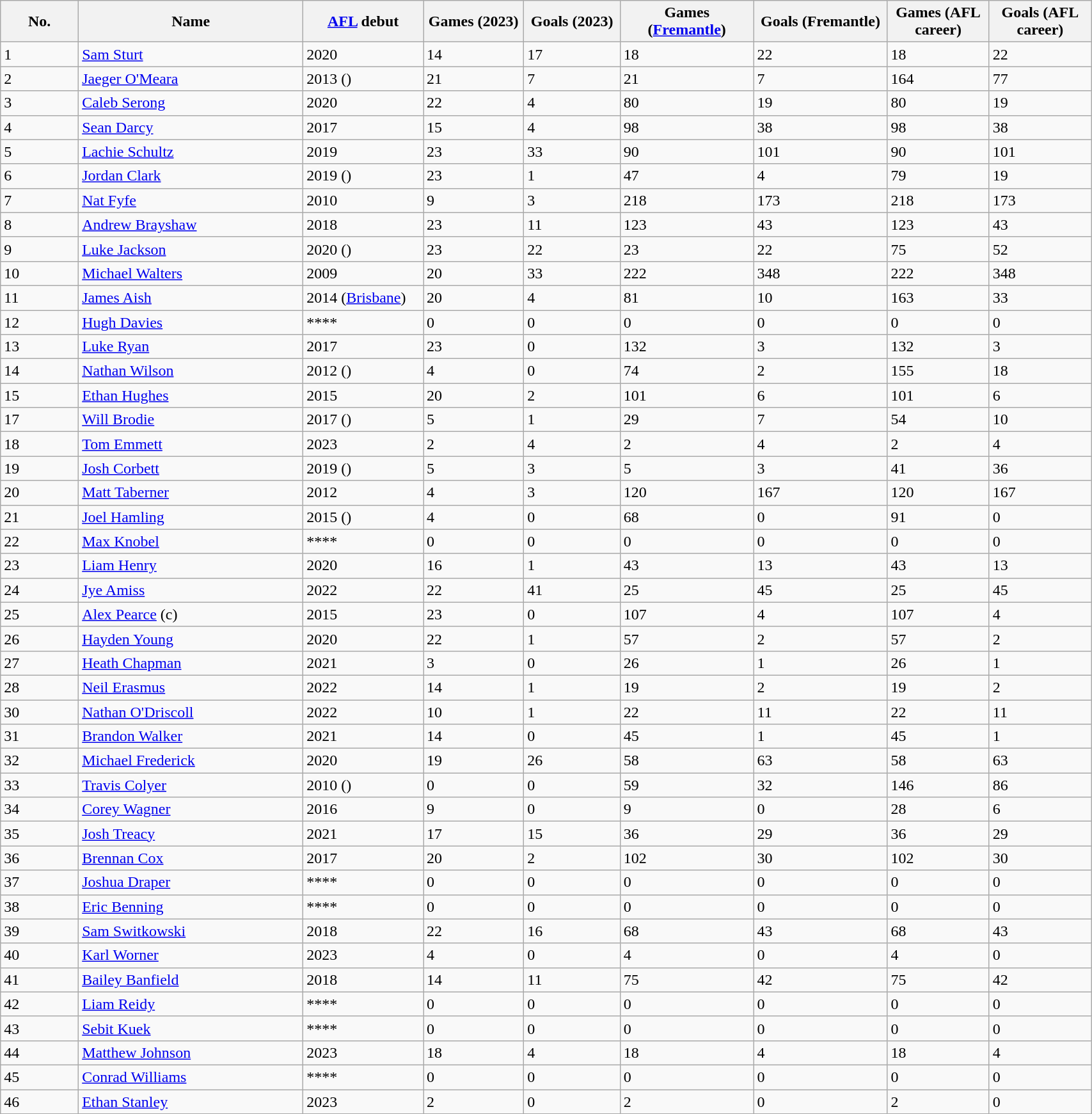<table class="wikitable sortable" style="width:90%;">
<tr>
<th width="2%">No.</th>
<th width="6%">Name</th>
<th width="2%"><a href='#'>AFL</a> debut</th>
<th width="2%">Games (2023)</th>
<th width="2%">Goals (2023)</th>
<th width="2%">Games (<a href='#'>Fremantle</a>)</th>
<th width="2%">Goals (Fremantle)</th>
<th width="2%">Games (AFL career)</th>
<th width="2%">Goals (AFL career)</th>
</tr>
<tr>
<td align="left">1</td>
<td><a href='#'>Sam Sturt</a></td>
<td>2020</td>
<td>14</td>
<td>17</td>
<td>18</td>
<td>22</td>
<td>18</td>
<td>22</td>
</tr>
<tr>
<td>2</td>
<td><a href='#'>Jaeger O'Meara</a></td>
<td>2013 ()</td>
<td>21</td>
<td>7</td>
<td>21</td>
<td>7</td>
<td>164</td>
<td>77</td>
</tr>
<tr>
<td>3</td>
<td><a href='#'>Caleb Serong</a></td>
<td>2020</td>
<td>22</td>
<td>4</td>
<td>80</td>
<td>19</td>
<td>80</td>
<td>19</td>
</tr>
<tr>
<td>4</td>
<td><a href='#'>Sean Darcy</a></td>
<td>2017</td>
<td>15</td>
<td>4</td>
<td>98</td>
<td>38</td>
<td>98</td>
<td>38</td>
</tr>
<tr>
<td>5</td>
<td><a href='#'>Lachie Schultz</a></td>
<td>2019</td>
<td>23</td>
<td>33</td>
<td>90</td>
<td>101</td>
<td>90</td>
<td>101</td>
</tr>
<tr>
<td>6</td>
<td><a href='#'>Jordan Clark</a></td>
<td>2019 ()</td>
<td>23</td>
<td>1</td>
<td>47</td>
<td>4</td>
<td>79</td>
<td>19</td>
</tr>
<tr>
<td>7</td>
<td><a href='#'>Nat Fyfe</a></td>
<td>2010</td>
<td>9</td>
<td>3</td>
<td>218</td>
<td>173</td>
<td>218</td>
<td>173</td>
</tr>
<tr>
<td>8</td>
<td><a href='#'>Andrew Brayshaw</a></td>
<td>2018</td>
<td>23</td>
<td>11</td>
<td>123</td>
<td>43</td>
<td>123</td>
<td>43</td>
</tr>
<tr>
<td>9</td>
<td><a href='#'>Luke Jackson</a></td>
<td>2020 ()</td>
<td>23</td>
<td>22</td>
<td>23</td>
<td>22</td>
<td>75</td>
<td>52</td>
</tr>
<tr>
<td>10</td>
<td><a href='#'>Michael Walters</a></td>
<td>2009</td>
<td>20</td>
<td>33</td>
<td>222</td>
<td>348</td>
<td>222</td>
<td>348</td>
</tr>
<tr>
<td>11</td>
<td><a href='#'>James Aish</a></td>
<td>2014 (<a href='#'>Brisbane</a>)</td>
<td>20</td>
<td>4</td>
<td>81</td>
<td>10</td>
<td>163</td>
<td>33</td>
</tr>
<tr>
<td>12</td>
<td><a href='#'>Hugh Davies</a></td>
<td>****</td>
<td>0</td>
<td>0</td>
<td>0</td>
<td>0</td>
<td>0</td>
<td>0</td>
</tr>
<tr>
<td>13</td>
<td><a href='#'>Luke Ryan</a></td>
<td>2017</td>
<td>23</td>
<td>0</td>
<td>132</td>
<td>3</td>
<td>132</td>
<td>3</td>
</tr>
<tr>
<td>14</td>
<td><a href='#'>Nathan Wilson</a></td>
<td>2012 ()</td>
<td>4</td>
<td>0</td>
<td>74</td>
<td>2</td>
<td>155</td>
<td>18</td>
</tr>
<tr>
<td>15</td>
<td><a href='#'>Ethan Hughes</a></td>
<td>2015</td>
<td>20</td>
<td>2</td>
<td>101</td>
<td>6</td>
<td>101</td>
<td>6</td>
</tr>
<tr>
<td>17</td>
<td><a href='#'>Will Brodie</a></td>
<td>2017 ()</td>
<td>5</td>
<td>1</td>
<td>29</td>
<td>7</td>
<td>54</td>
<td>10</td>
</tr>
<tr>
<td>18</td>
<td><a href='#'>Tom Emmett</a></td>
<td>2023</td>
<td>2</td>
<td>4</td>
<td>2</td>
<td>4</td>
<td>2</td>
<td>4</td>
</tr>
<tr>
<td>19</td>
<td><a href='#'>Josh Corbett</a></td>
<td>2019 ()</td>
<td>5</td>
<td>3</td>
<td>5</td>
<td>3</td>
<td>41</td>
<td>36</td>
</tr>
<tr>
<td>20</td>
<td><a href='#'>Matt Taberner</a></td>
<td>2012</td>
<td>4</td>
<td>3</td>
<td>120</td>
<td>167</td>
<td>120</td>
<td>167</td>
</tr>
<tr>
<td>21</td>
<td><a href='#'>Joel Hamling</a></td>
<td>2015 ()</td>
<td>4</td>
<td>0</td>
<td>68</td>
<td>0</td>
<td>91</td>
<td>0</td>
</tr>
<tr>
<td>22</td>
<td><a href='#'>Max Knobel</a></td>
<td>****</td>
<td>0</td>
<td>0</td>
<td>0</td>
<td>0</td>
<td>0</td>
<td>0</td>
</tr>
<tr>
<td>23</td>
<td><a href='#'>Liam Henry</a></td>
<td>2020</td>
<td>16</td>
<td>1</td>
<td>43</td>
<td>13</td>
<td>43</td>
<td>13</td>
</tr>
<tr>
<td>24</td>
<td><a href='#'>Jye Amiss</a></td>
<td>2022</td>
<td>22</td>
<td>41</td>
<td>25</td>
<td>45</td>
<td>25</td>
<td>45</td>
</tr>
<tr>
<td>25</td>
<td><a href='#'>Alex Pearce</a> (c)</td>
<td>2015</td>
<td>23</td>
<td>0</td>
<td>107</td>
<td>4</td>
<td>107</td>
<td>4</td>
</tr>
<tr>
<td>26</td>
<td><a href='#'>Hayden Young</a></td>
<td>2020</td>
<td>22</td>
<td>1</td>
<td>57</td>
<td>2</td>
<td>57</td>
<td>2</td>
</tr>
<tr>
<td>27</td>
<td><a href='#'>Heath Chapman</a></td>
<td>2021</td>
<td>3</td>
<td>0</td>
<td>26</td>
<td>1</td>
<td>26</td>
<td>1</td>
</tr>
<tr>
<td>28</td>
<td><a href='#'>Neil Erasmus</a></td>
<td>2022</td>
<td>14</td>
<td>1</td>
<td>19</td>
<td>2</td>
<td>19</td>
<td>2</td>
</tr>
<tr>
<td>30</td>
<td><a href='#'>Nathan O'Driscoll</a></td>
<td>2022</td>
<td>10</td>
<td>1</td>
<td>22</td>
<td>11</td>
<td>22</td>
<td>11</td>
</tr>
<tr>
<td>31</td>
<td><a href='#'>Brandon Walker</a></td>
<td>2021</td>
<td>14</td>
<td>0</td>
<td>45</td>
<td>1</td>
<td>45</td>
<td>1</td>
</tr>
<tr>
<td>32</td>
<td><a href='#'>Michael Frederick</a></td>
<td>2020</td>
<td>19</td>
<td>26</td>
<td>58</td>
<td>63</td>
<td>58</td>
<td>63</td>
</tr>
<tr>
<td>33</td>
<td><a href='#'>Travis Colyer</a></td>
<td>2010 ()</td>
<td>0</td>
<td>0</td>
<td>59</td>
<td>32</td>
<td>146</td>
<td>86</td>
</tr>
<tr>
<td>34</td>
<td><a href='#'>Corey Wagner</a></td>
<td>2016 </td>
<td>9</td>
<td>0</td>
<td>9</td>
<td>0</td>
<td>28</td>
<td>6</td>
</tr>
<tr>
<td>35</td>
<td><a href='#'>Josh Treacy</a></td>
<td>2021</td>
<td>17</td>
<td>15</td>
<td>36</td>
<td>29</td>
<td>36</td>
<td>29</td>
</tr>
<tr>
<td>36</td>
<td><a href='#'>Brennan Cox</a></td>
<td>2017</td>
<td>20</td>
<td>2</td>
<td>102</td>
<td>30</td>
<td>102</td>
<td>30</td>
</tr>
<tr>
<td>37</td>
<td><a href='#'>Joshua Draper</a></td>
<td>****</td>
<td>0</td>
<td>0</td>
<td>0</td>
<td>0</td>
<td>0</td>
<td>0</td>
</tr>
<tr>
<td>38</td>
<td><a href='#'>Eric Benning</a></td>
<td>****</td>
<td>0</td>
<td>0</td>
<td>0</td>
<td>0</td>
<td>0</td>
<td>0</td>
</tr>
<tr>
<td>39</td>
<td><a href='#'>Sam Switkowski</a></td>
<td>2018</td>
<td>22</td>
<td>16</td>
<td>68</td>
<td>43</td>
<td>68</td>
<td>43</td>
</tr>
<tr>
<td>40</td>
<td><a href='#'>Karl Worner</a></td>
<td>2023</td>
<td>4</td>
<td>0</td>
<td>4</td>
<td>0</td>
<td>4</td>
<td>0</td>
</tr>
<tr>
<td>41</td>
<td><a href='#'>Bailey Banfield</a></td>
<td>2018</td>
<td>14</td>
<td>11</td>
<td>75</td>
<td>42</td>
<td>75</td>
<td>42</td>
</tr>
<tr>
<td>42</td>
<td><a href='#'>Liam Reidy</a></td>
<td>****</td>
<td>0</td>
<td>0</td>
<td>0</td>
<td>0</td>
<td>0</td>
<td>0</td>
</tr>
<tr>
<td>43</td>
<td><a href='#'>Sebit Kuek</a></td>
<td>****</td>
<td>0</td>
<td>0</td>
<td>0</td>
<td>0</td>
<td>0</td>
<td>0</td>
</tr>
<tr>
<td>44</td>
<td><a href='#'>Matthew Johnson</a></td>
<td>2023</td>
<td>18</td>
<td>4</td>
<td>18</td>
<td>4</td>
<td>18</td>
<td>4</td>
</tr>
<tr>
<td>45</td>
<td><a href='#'>Conrad Williams</a></td>
<td>****</td>
<td>0</td>
<td>0</td>
<td>0</td>
<td>0</td>
<td>0</td>
<td>0</td>
</tr>
<tr>
<td>46</td>
<td><a href='#'>Ethan Stanley</a></td>
<td>2023</td>
<td>2</td>
<td>0</td>
<td>2</td>
<td>0</td>
<td>2</td>
<td>0</td>
</tr>
</table>
